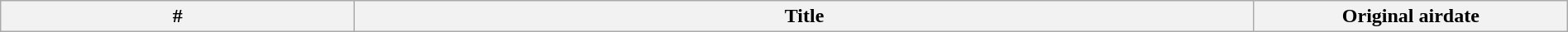<table class="wikitable plainrowheaders"  style="width:100%; background:#fff;">
<tr>
<th>#</th>
<th>Title</th>
<th style="width:20%;">Original airdate<br>

</th>
</tr>
</table>
